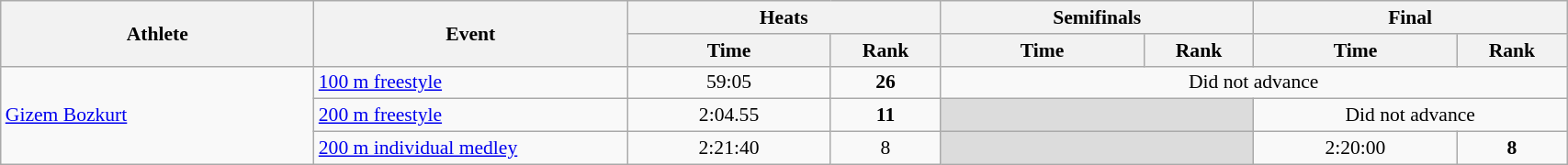<table class="wikitable" width="90%" style="text-align:center; font-size:90%">
<tr>
<th rowspan="2" width="20%">Athlete</th>
<th rowspan="2" width="20%">Event</th>
<th colspan="2" width="20%">Heats</th>
<th colspan="2" width="20%">Semifinals</th>
<th colspan="2" width="20%">Final</th>
</tr>
<tr>
<th width="13%">Time</th>
<th>Rank</th>
<th width="13%">Time</th>
<th>Rank</th>
<th width="13%">Time</th>
<th>Rank</th>
</tr>
<tr>
<td rowspan=3 align="left"><a href='#'>Gizem Bozkurt</a></td>
<td align="left"><a href='#'>100 m freestyle</a></td>
<td>59:05</td>
<td><strong>26</strong></td>
<td colspan=4  align=center>Did not advance</td>
</tr>
<tr>
<td align="left"><a href='#'>200 m freestyle</a></td>
<td>2:04.55</td>
<td><strong>11</strong></td>
<td colspan=2 bgcolor=#DCDCDC></td>
<td colspan=2  align=center>Did not advance</td>
</tr>
<tr>
<td align="left"><a href='#'>200 m individual medley</a></td>
<td>2:21:40</td>
<td>8 <strong></strong></td>
<td colspan=2 bgcolor=#DCDCDC></td>
<td>2:20:00</td>
<td><strong>8</strong></td>
</tr>
</table>
